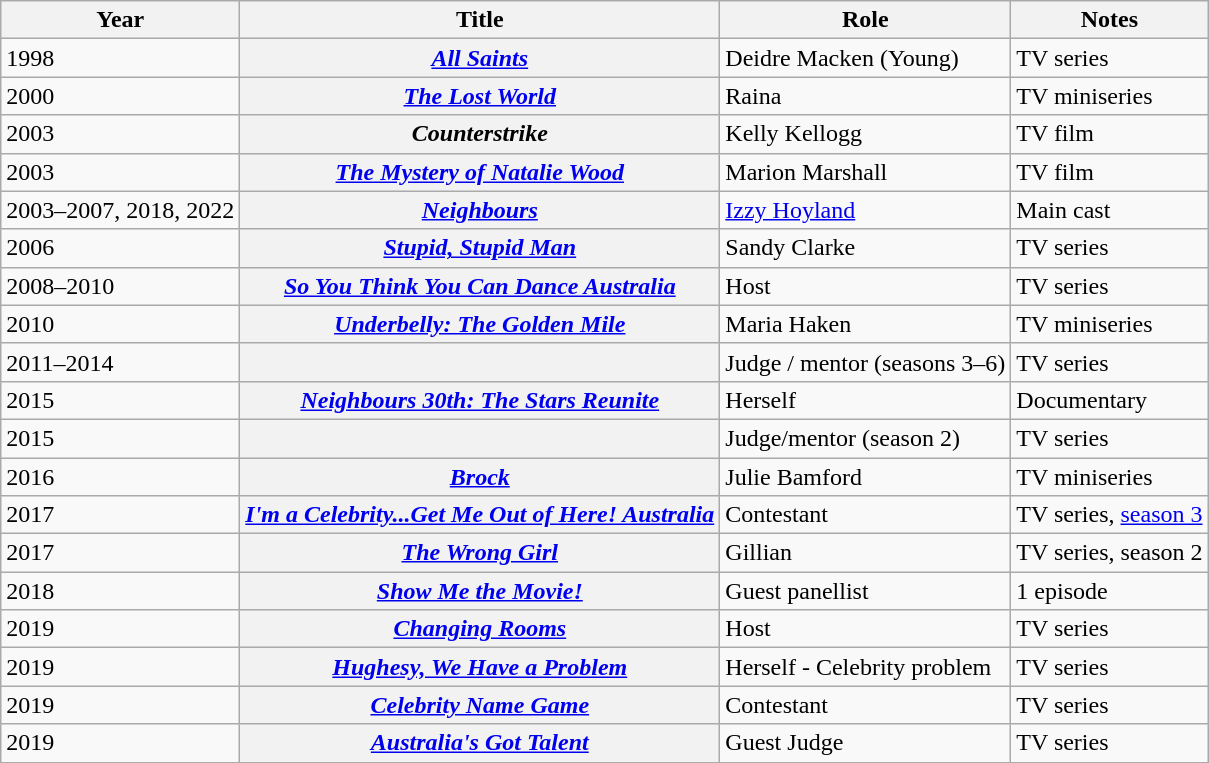<table class="wikitable sortable plainrowheaders">
<tr>
<th scope="col">Year</th>
<th scope="col">Title</th>
<th scope="col">Role</th>
<th scope="col">Notes</th>
</tr>
<tr>
<td>1998</td>
<th scope="row"><em><a href='#'>All Saints</a></em></th>
<td>Deidre Macken (Young)</td>
<td>TV series</td>
</tr>
<tr>
<td>2000</td>
<th scope="row"><em><a href='#'>The Lost World</a></em></th>
<td>Raina</td>
<td>TV miniseries</td>
</tr>
<tr>
<td>2003</td>
<th scope="row"><em>Counterstrike</em></th>
<td>Kelly Kellogg</td>
<td>TV film</td>
</tr>
<tr>
<td>2003</td>
<th scope="row"><em><a href='#'>The Mystery of Natalie Wood</a></em></th>
<td>Marion Marshall</td>
<td>TV film</td>
</tr>
<tr>
<td>2003–2007, 2018, 2022</td>
<th scope="row"><em><a href='#'>Neighbours</a></em></th>
<td><a href='#'>Izzy Hoyland</a></td>
<td>Main cast</td>
</tr>
<tr>
<td>2006</td>
<th scope="row"><em><a href='#'>Stupid, Stupid Man</a></em></th>
<td>Sandy Clarke</td>
<td>TV series</td>
</tr>
<tr>
<td>2008–2010</td>
<th scope="row"><em><a href='#'>So You Think You Can Dance Australia</a></em></th>
<td>Host</td>
<td>TV series</td>
</tr>
<tr>
<td>2010</td>
<th scope="row"><em><a href='#'>Underbelly: The Golden Mile</a></em></th>
<td>Maria Haken</td>
<td>TV miniseries</td>
</tr>
<tr>
<td>2011–2014</td>
<th scope="row"><em></em></th>
<td>Judge / mentor (seasons 3–6)</td>
<td>TV series</td>
</tr>
<tr>
<td>2015</td>
<th scope="row"><em><a href='#'>Neighbours 30th: The Stars Reunite</a></em></th>
<td>Herself</td>
<td>Documentary</td>
</tr>
<tr>
<td>2015</td>
<th scope="row"><em></em></th>
<td>Judge/mentor (season 2)</td>
<td>TV series</td>
</tr>
<tr>
<td>2016</td>
<th scope="row"><em><a href='#'>Brock</a></em></th>
<td>Julie Bamford</td>
<td>TV miniseries</td>
</tr>
<tr>
<td>2017</td>
<th scope="row"><em><a href='#'>I'm a Celebrity...Get Me Out of Here! Australia</a></em></th>
<td>Contestant</td>
<td>TV series, <a href='#'>season 3</a></td>
</tr>
<tr>
<td>2017</td>
<th scope="row"><em><a href='#'>The Wrong Girl</a></em></th>
<td>Gillian</td>
<td>TV series, season 2</td>
</tr>
<tr>
<td>2018</td>
<th scope="row"><em><a href='#'>Show Me the Movie!</a></em></th>
<td>Guest panellist</td>
<td>1 episode</td>
</tr>
<tr>
<td>2019</td>
<th scope="row"><em><a href='#'>Changing Rooms</a></em></th>
<td>Host</td>
<td>TV series</td>
</tr>
<tr>
<td>2019</td>
<th scope="row"><em><a href='#'>Hughesy, We Have a Problem</a></em></th>
<td>Herself - Celebrity problem</td>
<td>TV series</td>
</tr>
<tr>
<td>2019</td>
<th scope="row"><em><a href='#'>Celebrity Name Game</a></em></th>
<td>Contestant</td>
<td>TV series</td>
</tr>
<tr>
<td>2019</td>
<th scope="row"><em><a href='#'>Australia's Got Talent</a></em></th>
<td>Guest Judge</td>
<td>TV series</td>
</tr>
</table>
